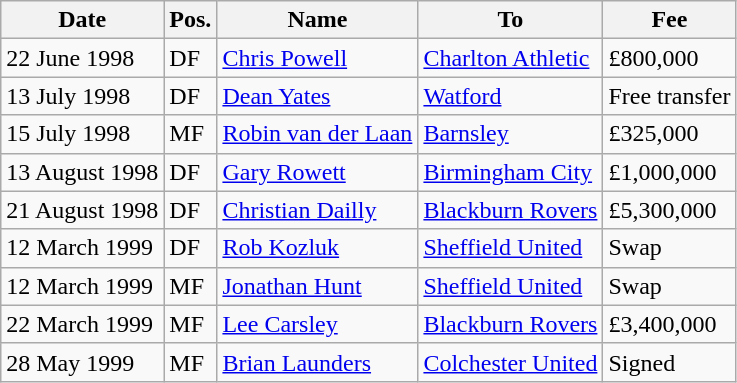<table class="wikitable">
<tr>
<th>Date</th>
<th>Pos.</th>
<th>Name</th>
<th>To</th>
<th>Fee</th>
</tr>
<tr>
<td>22 June 1998</td>
<td>DF</td>
<td><a href='#'>Chris Powell</a></td>
<td><a href='#'>Charlton Athletic</a></td>
<td>£800,000</td>
</tr>
<tr>
<td>13 July 1998</td>
<td>DF</td>
<td><a href='#'>Dean Yates</a></td>
<td><a href='#'>Watford</a></td>
<td>Free transfer</td>
</tr>
<tr>
<td>15 July 1998</td>
<td>MF</td>
<td><a href='#'>Robin van der Laan</a></td>
<td><a href='#'>Barnsley</a></td>
<td>£325,000</td>
</tr>
<tr>
<td>13 August 1998</td>
<td>DF</td>
<td><a href='#'>Gary Rowett</a></td>
<td><a href='#'>Birmingham City</a></td>
<td>£1,000,000</td>
</tr>
<tr>
<td>21 August 1998</td>
<td>DF</td>
<td><a href='#'>Christian Dailly</a></td>
<td><a href='#'>Blackburn Rovers</a></td>
<td>£5,300,000</td>
</tr>
<tr>
<td>12 March 1999</td>
<td>DF</td>
<td><a href='#'>Rob Kozluk</a></td>
<td><a href='#'>Sheffield United</a></td>
<td>Swap</td>
</tr>
<tr>
<td>12 March 1999</td>
<td>MF</td>
<td><a href='#'>Jonathan Hunt</a></td>
<td><a href='#'>Sheffield United</a></td>
<td>Swap</td>
</tr>
<tr>
<td>22 March 1999</td>
<td>MF</td>
<td><a href='#'>Lee Carsley</a></td>
<td><a href='#'>Blackburn Rovers</a></td>
<td>£3,400,000</td>
</tr>
<tr>
<td>28 May 1999</td>
<td>MF</td>
<td><a href='#'>Brian Launders</a></td>
<td><a href='#'>Colchester United</a></td>
<td>Signed</td>
</tr>
</table>
